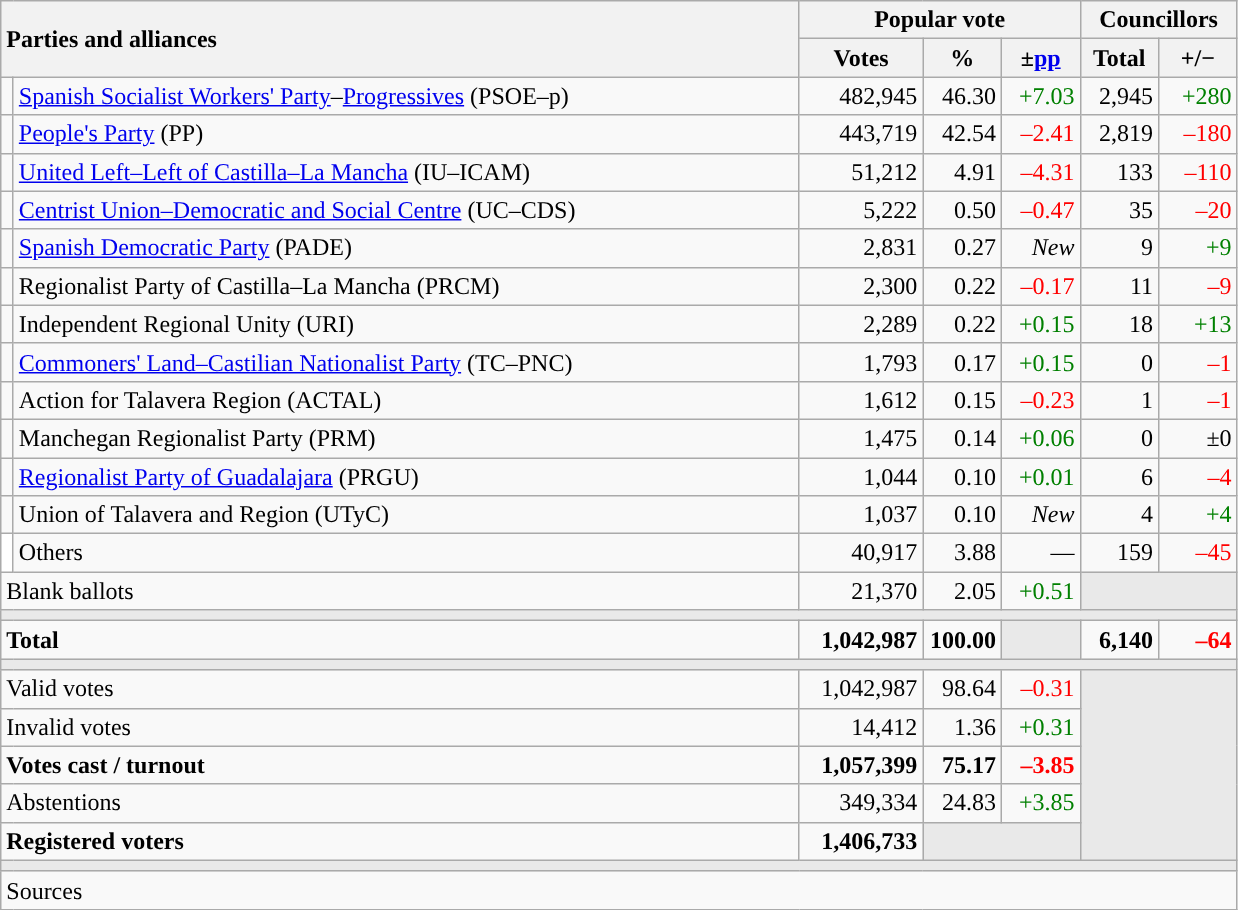<table class="wikitable" style="text-align:right;">
<tr>
<th style="text-align:left;" rowspan="2" colspan="2" width="525">Parties and alliances</th>
<th colspan="3">Popular vote</th>
<th colspan="2">Councillors</th>
</tr>
<tr>
<th width="75">Votes</th>
<th width="45">%</th>
<th width="45">±<a href='#'>pp</a></th>
<th width="45">Total</th>
<th width="45">+/−</th>
</tr>
<tr>
<td width="1" style="color:inherit;background:"></td>
<td align="left"><a href='#'>Spanish Socialist Workers' Party</a>–<a href='#'>Progressives</a> (PSOE–p)</td>
<td>482,945</td>
<td>46.30</td>
<td style="color:green;">+7.03</td>
<td>2,945</td>
<td style="color:green;">+280</td>
</tr>
<tr>
<td style="color:inherit;background:"></td>
<td align="left"><a href='#'>People's Party</a> (PP)</td>
<td>443,719</td>
<td>42.54</td>
<td style="color:red;">–2.41</td>
<td>2,819</td>
<td style="color:red;">–180</td>
</tr>
<tr>
<td style="color:inherit;background:"></td>
<td align="left"><a href='#'>United Left–Left of Castilla–La Mancha</a> (IU–ICAM)</td>
<td>51,212</td>
<td>4.91</td>
<td style="color:red;">–4.31</td>
<td>133</td>
<td style="color:red;">–110</td>
</tr>
<tr>
<td style="color:inherit;background:"></td>
<td align="left"><a href='#'>Centrist Union–Democratic and Social Centre</a> (UC–CDS)</td>
<td>5,222</td>
<td>0.50</td>
<td style="color:red;">–0.47</td>
<td>35</td>
<td style="color:red;">–20</td>
</tr>
<tr>
<td style="color:inherit;background:"></td>
<td align="left"><a href='#'>Spanish Democratic Party</a> (PADE)</td>
<td>2,831</td>
<td>0.27</td>
<td><em>New</em></td>
<td>9</td>
<td style="color:green;">+9</td>
</tr>
<tr>
<td style="color:inherit;background:"></td>
<td align="left">Regionalist Party of Castilla–La Mancha (PRCM)</td>
<td>2,300</td>
<td>0.22</td>
<td style="color:red;">–0.17</td>
<td>11</td>
<td style="color:red;">–9</td>
</tr>
<tr>
<td style="color:inherit;background:"></td>
<td align="left">Independent Regional Unity (URI)</td>
<td>2,289</td>
<td>0.22</td>
<td style="color:green;">+0.15</td>
<td>18</td>
<td style="color:green;">+13</td>
</tr>
<tr>
<td style="color:inherit;background:"></td>
<td align="left"><a href='#'>Commoners' Land–Castilian Nationalist Party</a> (TC–PNC)</td>
<td>1,793</td>
<td>0.17</td>
<td style="color:green;">+0.15</td>
<td>0</td>
<td style="color:red;">–1</td>
</tr>
<tr>
<td style="color:inherit;background:"></td>
<td align="left">Action for Talavera Region (ACTAL)</td>
<td>1,612</td>
<td>0.15</td>
<td style="color:red;">–0.23</td>
<td>1</td>
<td style="color:red;">–1</td>
</tr>
<tr>
<td style="color:inherit;background:"></td>
<td align="left">Manchegan Regionalist Party (PRM)</td>
<td>1,475</td>
<td>0.14</td>
<td style="color:green;">+0.06</td>
<td>0</td>
<td>±0</td>
</tr>
<tr>
<td style="color:inherit;background:"></td>
<td align="left"><a href='#'>Regionalist Party of Guadalajara</a> (PRGU)</td>
<td>1,044</td>
<td>0.10</td>
<td style="color:green;">+0.01</td>
<td>6</td>
<td style="color:red;">–4</td>
</tr>
<tr>
<td style="color:inherit;background:"></td>
<td align="left">Union of Talavera and Region (UTyC)</td>
<td>1,037</td>
<td>0.10</td>
<td><em>New</em></td>
<td>4</td>
<td style="color:green;">+4</td>
</tr>
<tr>
<td bgcolor="white"></td>
<td align="left">Others</td>
<td>40,917</td>
<td>3.88</td>
<td>—</td>
<td>159</td>
<td style="color:red;">–45</td>
</tr>
<tr>
<td align="left" colspan="2">Blank ballots</td>
<td>21,370</td>
<td>2.05</td>
<td style="color:green;">+0.51</td>
<td bgcolor="#E9E9E9" colspan="2"></td>
</tr>
<tr>
<td colspan="7" bgcolor="#E9E9E9"></td>
</tr>
<tr style="font-weight:bold;">
<td align="left" colspan="2">Total</td>
<td>1,042,987</td>
<td>100.00</td>
<td bgcolor="#E9E9E9"></td>
<td>6,140</td>
<td style="color:red;">–64</td>
</tr>
<tr>
<td colspan="7" bgcolor="#E9E9E9"></td>
</tr>
<tr>
<td align="left" colspan="2">Valid votes</td>
<td>1,042,987</td>
<td>98.64</td>
<td style="color:red;">–0.31</td>
<td bgcolor="#E9E9E9" colspan="2" rowspan="5"></td>
</tr>
<tr>
<td align="left" colspan="2">Invalid votes</td>
<td>14,412</td>
<td>1.36</td>
<td style="color:green;">+0.31</td>
</tr>
<tr style="font-weight:bold;">
<td align="left" colspan="2">Votes cast / turnout</td>
<td>1,057,399</td>
<td>75.17</td>
<td style="color:red;">–3.85</td>
</tr>
<tr>
<td align="left" colspan="2">Abstentions</td>
<td>349,334</td>
<td>24.83</td>
<td style="color:green;">+3.85</td>
</tr>
<tr style="font-weight:bold;">
<td align="left" colspan="2">Registered voters</td>
<td>1,406,733</td>
<td bgcolor="#E9E9E9" colspan="2"></td>
</tr>
<tr>
<td colspan="7" bgcolor="#E9E9E9"></td>
</tr>
<tr>
<td align="left" colspan="7">Sources</td>
</tr>
</table>
